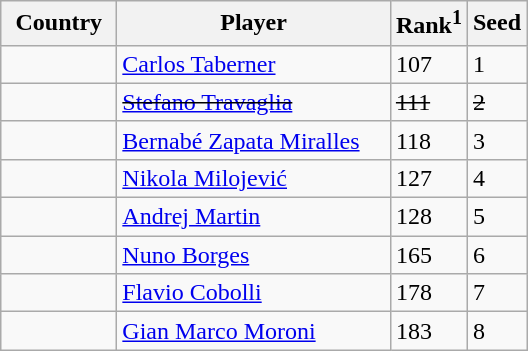<table class="sortable wikitable">
<tr>
<th width="70">Country</th>
<th width="175">Player</th>
<th>Rank<sup>1</sup></th>
<th>Seed</th>
</tr>
<tr>
<td></td>
<td><a href='#'>Carlos Taberner</a></td>
<td>107</td>
<td>1</td>
</tr>
<tr>
<td><s></s></td>
<td><s><a href='#'>Stefano Travaglia</a></s></td>
<td><s>111</s></td>
<td><s>2</s></td>
</tr>
<tr>
<td></td>
<td><a href='#'>Bernabé Zapata Miralles</a></td>
<td>118</td>
<td>3</td>
</tr>
<tr>
<td></td>
<td><a href='#'>Nikola Milojević</a></td>
<td>127</td>
<td>4</td>
</tr>
<tr>
<td></td>
<td><a href='#'>Andrej Martin</a></td>
<td>128</td>
<td>5</td>
</tr>
<tr>
<td></td>
<td><a href='#'>Nuno Borges</a></td>
<td>165</td>
<td>6</td>
</tr>
<tr>
<td></td>
<td><a href='#'>Flavio Cobolli</a></td>
<td>178</td>
<td>7</td>
</tr>
<tr>
<td></td>
<td><a href='#'>Gian Marco Moroni</a></td>
<td>183</td>
<td>8</td>
</tr>
</table>
